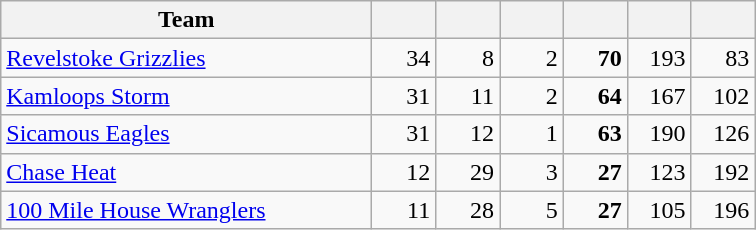<table class="wikitable sortable"; style="text-align: right">
<tr>
<th style=width:15em>Team</th>
<th style=width:2.2em></th>
<th style=width:2.2em></th>
<th style=width:2.2em></th>
<th style=width:2.2em></th>
<th style=width:2.2em></th>
<th style=width:2.2em></th>
</tr>
<tr>
<td align=left><a href='#'>Revelstoke Grizzlies</a></td>
<td>34</td>
<td>8</td>
<td>2</td>
<td><strong>70</strong></td>
<td>193</td>
<td>83</td>
</tr>
<tr>
<td align=left><a href='#'>Kamloops Storm</a></td>
<td>31</td>
<td>11</td>
<td>2</td>
<td><strong>64</strong></td>
<td>167</td>
<td>102</td>
</tr>
<tr>
<td align=left><a href='#'>Sicamous Eagles</a></td>
<td>31</td>
<td>12</td>
<td>1</td>
<td><strong>63</strong></td>
<td>190</td>
<td>126</td>
</tr>
<tr>
<td align=left><a href='#'>Chase Heat</a></td>
<td>12</td>
<td>29</td>
<td>3</td>
<td><strong>27</strong></td>
<td>123</td>
<td>192</td>
</tr>
<tr>
<td align=left><a href='#'>100 Mile House Wranglers</a></td>
<td>11</td>
<td>28</td>
<td>5</td>
<td><strong>27</strong></td>
<td>105</td>
<td>196</td>
</tr>
</table>
